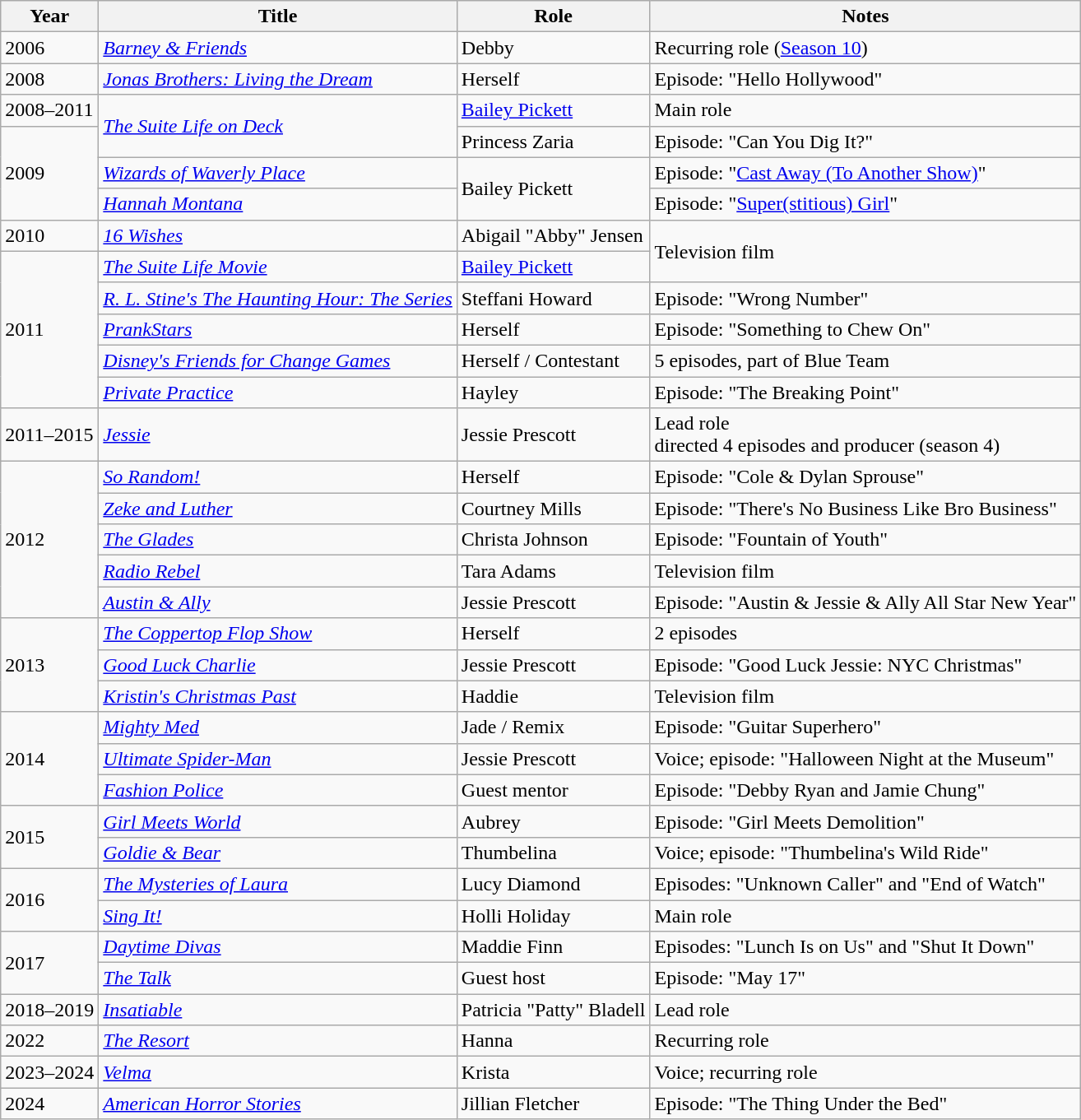<table class="wikitable sortable">
<tr>
<th scope="col">Year</th>
<th scope="col">Title</th>
<th scope="col">Role</th>
<th scope="col" class="unsortable">Notes</th>
</tr>
<tr>
<td>2006</td>
<td><em><a href='#'>Barney & Friends</a></em></td>
<td>Debby</td>
<td>Recurring role (<a href='#'>Season 10</a>)</td>
</tr>
<tr>
<td>2008</td>
<td><em><a href='#'>Jonas Brothers: Living the Dream</a></em></td>
<td>Herself</td>
<td>Episode: "Hello Hollywood"</td>
</tr>
<tr>
<td>2008–2011</td>
<td rowspan="2"><em><a href='#'>The Suite Life on Deck</a></em></td>
<td><a href='#'>Bailey Pickett</a></td>
<td>Main role</td>
</tr>
<tr>
<td rowspan="3">2009</td>
<td>Princess Zaria</td>
<td>Episode: "Can You Dig It?"</td>
</tr>
<tr>
<td><em><a href='#'>Wizards of Waverly Place</a></em></td>
<td rowspan="2">Bailey Pickett</td>
<td>Episode: "<a href='#'>Cast Away (To Another Show)</a>"</td>
</tr>
<tr>
<td><em><a href='#'>Hannah Montana</a></em></td>
<td>Episode: "<a href='#'>Super(stitious) Girl</a>"</td>
</tr>
<tr>
<td>2010</td>
<td><em><a href='#'>16 Wishes</a></em></td>
<td>Abigail "Abby" Jensen</td>
<td rowspan="2">Television film</td>
</tr>
<tr>
<td rowspan="5">2011</td>
<td><em><a href='#'>The Suite Life Movie</a></em></td>
<td><a href='#'>Bailey Pickett</a></td>
</tr>
<tr>
<td><em><a href='#'>R. L. Stine's The Haunting Hour: The Series</a></em></td>
<td>Steffani Howard</td>
<td>Episode: "Wrong Number"</td>
</tr>
<tr>
<td><em><a href='#'>PrankStars</a></em></td>
<td>Herself</td>
<td>Episode: "Something to Chew On"</td>
</tr>
<tr>
<td><em><a href='#'>Disney's Friends for Change Games</a></em></td>
<td>Herself / Contestant</td>
<td>5 episodes, part of Blue Team</td>
</tr>
<tr>
<td><em><a href='#'>Private Practice</a></em></td>
<td>Hayley</td>
<td>Episode: "The Breaking Point"</td>
</tr>
<tr>
<td>2011–2015</td>
<td><em><a href='#'>Jessie</a></em></td>
<td>Jessie Prescott</td>
<td>Lead role<br>directed 4 episodes and producer (season 4)</td>
</tr>
<tr>
<td rowspan="5">2012</td>
<td><em><a href='#'>So Random!</a></em></td>
<td>Herself</td>
<td>Episode: "Cole & Dylan Sprouse"</td>
</tr>
<tr>
<td><em><a href='#'>Zeke and Luther</a></em></td>
<td>Courtney Mills</td>
<td>Episode: "There's No Business Like Bro Business"</td>
</tr>
<tr>
<td><em><a href='#'>The Glades</a></em></td>
<td>Christa Johnson</td>
<td>Episode: "Fountain of Youth"</td>
</tr>
<tr>
<td><em><a href='#'>Radio Rebel</a></em></td>
<td>Tara Adams</td>
<td>Television film</td>
</tr>
<tr>
<td><em><a href='#'>Austin & Ally</a></em></td>
<td>Jessie Prescott</td>
<td>Episode: "Austin & Jessie & Ally All Star New Year"</td>
</tr>
<tr>
<td rowspan="3">2013</td>
<td><em><a href='#'>The Coppertop Flop Show</a></em></td>
<td>Herself</td>
<td>2 episodes</td>
</tr>
<tr>
<td><em><a href='#'>Good Luck Charlie</a></em></td>
<td>Jessie Prescott</td>
<td>Episode: "Good Luck Jessie: NYC Christmas"</td>
</tr>
<tr>
<td><em><a href='#'>Kristin's Christmas Past</a></em></td>
<td>Haddie</td>
<td>Television film</td>
</tr>
<tr>
<td rowspan="3">2014</td>
<td><em><a href='#'>Mighty Med</a></em></td>
<td>Jade / Remix</td>
<td>Episode: "Guitar Superhero"</td>
</tr>
<tr>
<td><em><a href='#'>Ultimate Spider-Man</a></em></td>
<td>Jessie Prescott</td>
<td>Voice; episode: "Halloween Night at the Museum"</td>
</tr>
<tr>
<td><em><a href='#'>Fashion Police</a></em></td>
<td>Guest mentor</td>
<td>Episode: "Debby Ryan and Jamie Chung"</td>
</tr>
<tr>
<td rowspan="2">2015</td>
<td><em><a href='#'>Girl Meets World</a></em></td>
<td>Aubrey</td>
<td>Episode: "Girl Meets Demolition"</td>
</tr>
<tr>
<td><em><a href='#'>Goldie & Bear</a></em></td>
<td>Thumbelina</td>
<td>Voice; episode: "Thumbelina's Wild Ride"</td>
</tr>
<tr>
<td rowspan="2">2016</td>
<td><em><a href='#'>The Mysteries of Laura</a></em></td>
<td>Lucy Diamond</td>
<td>Episodes: "Unknown Caller" and "End of Watch"</td>
</tr>
<tr>
<td><em><a href='#'>Sing It!</a></em></td>
<td>Holli Holiday</td>
<td>Main role</td>
</tr>
<tr>
<td rowspan="2">2017</td>
<td><em><a href='#'>Daytime Divas</a></em></td>
<td>Maddie Finn</td>
<td>Episodes: "Lunch Is on Us" and "Shut It Down"</td>
</tr>
<tr>
<td><em><a href='#'>The Talk</a></em></td>
<td>Guest host</td>
<td>Episode: "May 17"</td>
</tr>
<tr>
<td>2018–2019</td>
<td><em><a href='#'>Insatiable</a></em></td>
<td>Patricia "Patty" Bladell</td>
<td>Lead role</td>
</tr>
<tr>
<td>2022</td>
<td><em><a href='#'>The Resort</a></em></td>
<td>Hanna</td>
<td>Recurring role</td>
</tr>
<tr>
<td>2023–2024</td>
<td><em><a href='#'>Velma</a></em></td>
<td>Krista</td>
<td>Voice; recurring role</td>
</tr>
<tr>
<td>2024</td>
<td><em><a href='#'>American Horror Stories</a></em></td>
<td>Jillian Fletcher</td>
<td>Episode: "The Thing Under the Bed"</td>
</tr>
</table>
